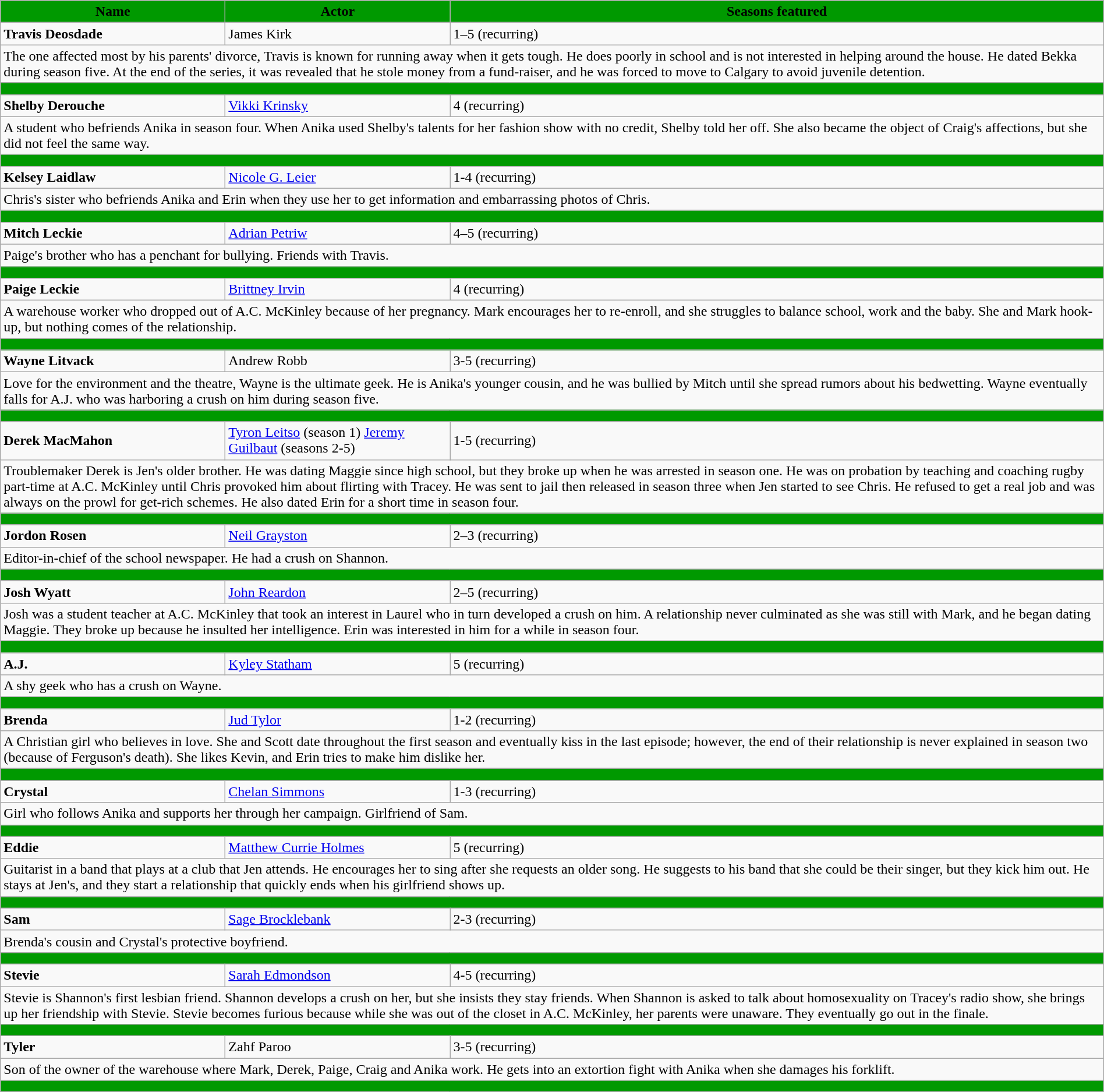<table class="wikitable" style="margin:auto;">
<tr>
<th style="background-color: #009900; width:250px">Name</th>
<th style="background-color: #009900; width:250px">Actor</th>
<th style="background-color: #009900;">Seasons featured</th>
</tr>
<tr>
<td><strong>Travis Deosdade</strong></td>
<td>James Kirk</td>
<td>1–5 (recurring)</td>
</tr>
<tr>
<td colspan="3">The one affected most by his parents' divorce, Travis is known for running away when it gets tough. He does poorly in school and is not interested in helping around the house. He dated Bekka during season five. At the end of the series, it was revealed that he stole money from a fund-raiser, and he was forced to move to Calgary to avoid juvenile detention.</td>
</tr>
<tr>
<td colspan="3" height="6" bgcolor="#009900"></td>
</tr>
<tr>
<td><strong>Shelby Derouche</strong></td>
<td><a href='#'>Vikki Krinsky</a></td>
<td>4 (recurring)</td>
</tr>
<tr>
<td colspan="3">A student who befriends Anika in season four. When Anika used Shelby's talents for her fashion show with no credit, Shelby told her off. She also became the object of Craig's affections, but she did not feel the same way.</td>
</tr>
<tr>
<td colspan="3" height="6" bgcolor="#009900"></td>
</tr>
<tr>
<td><strong>Kelsey Laidlaw</strong></td>
<td><a href='#'>Nicole G. Leier</a></td>
<td>1-4 (recurring)</td>
</tr>
<tr>
<td colspan="3">Chris's sister who befriends Anika and Erin when they use her to get information and embarrassing photos of Chris.</td>
</tr>
<tr>
<td colspan="3" height="6" bgcolor="#009900"></td>
</tr>
<tr>
<td><strong>Mitch Leckie</strong></td>
<td><a href='#'>Adrian Petriw</a></td>
<td>4–5 (recurring)</td>
</tr>
<tr>
<td colspan="3">Paige's brother who has a penchant for bullying. Friends with Travis.</td>
</tr>
<tr>
<td colspan="3" height="6" bgcolor="#009900"></td>
</tr>
<tr>
<td><strong>Paige Leckie</strong></td>
<td><a href='#'>Brittney Irvin</a></td>
<td>4 (recurring)</td>
</tr>
<tr>
<td colspan="3">A warehouse worker who dropped out of A.C. McKinley because of her pregnancy. Mark encourages her to re-enroll, and she struggles to balance school, work and the baby. She and Mark hook-up, but nothing comes of the relationship.</td>
</tr>
<tr>
<td colspan="3" height="6" bgcolor="#009900"></td>
</tr>
<tr>
<td><strong>Wayne Litvack</strong></td>
<td>Andrew Robb</td>
<td>3-5 (recurring)</td>
</tr>
<tr>
<td colspan="3">Love for the environment and the theatre, Wayne is the ultimate geek. He is Anika's younger cousin, and he was bullied by Mitch until she spread rumors about his bedwetting. Wayne eventually falls for A.J. who was harboring a crush on him during season five.</td>
</tr>
<tr>
<td colspan="3" height="6" bgcolor="#009900"></td>
</tr>
<tr>
<td><strong>Derek MacMahon</strong></td>
<td><a href='#'>Tyron Leitso</a> (season 1) <a href='#'>Jeremy Guilbaut</a> (seasons 2-5)</td>
<td>1-5 (recurring)</td>
</tr>
<tr>
<td colspan="3">Troublemaker Derek is Jen's older brother. He was dating Maggie since high school, but they broke up when he was arrested in season one. He was on probation by teaching and coaching rugby part-time at A.C. McKinley until Chris provoked him about flirting with Tracey. He was sent to jail then released in season three when Jen started to see Chris. He refused to get a real job and was always on the prowl for get-rich schemes. He also dated Erin for a short time in season four.</td>
</tr>
<tr>
<td colspan="3" height="6" bgcolor="#009900"></td>
</tr>
<tr>
<td><strong>Jordon Rosen</strong></td>
<td><a href='#'>Neil Grayston</a></td>
<td>2–3 (recurring)</td>
</tr>
<tr>
<td colspan="3">Editor-in-chief of the school newspaper. He had a crush on Shannon.</td>
</tr>
<tr>
<td colspan="3" height="6" bgcolor="#009900"></td>
</tr>
<tr>
<td><strong>Josh Wyatt</strong></td>
<td><a href='#'>John Reardon</a></td>
<td>2–5 (recurring)</td>
</tr>
<tr>
<td colspan="3">Josh was a student teacher at A.C. McKinley that took an interest in Laurel who in turn developed a crush on him. A relationship never culminated as she was still with Mark, and he began dating Maggie. They broke up because he insulted her intelligence. Erin was interested in him for a while in season four.</td>
</tr>
<tr>
<td colspan="3" height="6" bgcolor="#009900"></td>
</tr>
<tr>
<td><strong>A.J.</strong></td>
<td><a href='#'>Kyley Statham</a></td>
<td>5 (recurring)</td>
</tr>
<tr>
<td colspan="3">A shy geek who has a crush on Wayne.</td>
</tr>
<tr>
<td colspan="3" height="6" bgcolor="#009900"></td>
</tr>
<tr>
<td><strong>Brenda</strong></td>
<td><a href='#'>Jud Tylor</a></td>
<td>1-2 (recurring)</td>
</tr>
<tr>
<td colspan="3">A Christian girl who believes in love. She and Scott date throughout the first season and eventually kiss in the last episode; however, the end of their relationship is never explained in season two (because of Ferguson's death). She likes Kevin, and Erin tries to make him dislike her.</td>
</tr>
<tr>
<td colspan="3" height="6" bgcolor="#009900"></td>
</tr>
<tr>
<td><strong>Crystal</strong></td>
<td><a href='#'>Chelan Simmons</a></td>
<td>1-3 (recurring)</td>
</tr>
<tr>
<td colspan="3">Girl who follows Anika and supports her through her campaign. Girlfriend of Sam.</td>
</tr>
<tr>
<td colspan="3" height="6" bgcolor="#009900"></td>
</tr>
<tr>
<td><strong>Eddie</strong></td>
<td><a href='#'>Matthew Currie Holmes</a></td>
<td>5 (recurring)</td>
</tr>
<tr>
<td colspan="3">Guitarist in a band that plays at a club that Jen attends. He encourages her to sing after she requests an older song. He suggests to his band that she could be their singer, but they kick him out. He stays at Jen's, and they start a relationship that quickly ends when his girlfriend shows up.</td>
</tr>
<tr>
<td colspan="3" height="6" bgcolor="#009900"></td>
</tr>
<tr>
<td><strong>Sam</strong></td>
<td><a href='#'>Sage Brocklebank</a></td>
<td>2-3 (recurring)</td>
</tr>
<tr>
<td colspan="3">Brenda's cousin and Crystal's protective boyfriend.</td>
</tr>
<tr>
<td colspan="3" height="6" bgcolor="#009900"></td>
</tr>
<tr>
<td><strong>Stevie</strong></td>
<td><a href='#'>Sarah Edmondson</a></td>
<td>4-5 (recurring)</td>
</tr>
<tr>
<td colspan="3">Stevie is Shannon's first lesbian friend. Shannon develops a crush on her, but she insists they stay friends. When Shannon is asked to talk about homosexuality on Tracey's radio show, she brings up her friendship with Stevie. Stevie becomes furious because while she was out of the closet in A.C. McKinley, her parents were unaware. They eventually go out in the finale.</td>
</tr>
<tr>
<td colspan="3" height="6" bgcolor="#009900"></td>
</tr>
<tr>
<td><strong>Tyler</strong></td>
<td>Zahf Paroo</td>
<td>3-5 (recurring)</td>
</tr>
<tr>
<td colspan="3">Son of the owner of the warehouse where Mark, Derek, Paige, Craig and Anika work. He gets into an extortion fight with Anika when she damages his forklift.</td>
</tr>
<tr>
<td colspan="3" height="6" bgcolor="#009900"></td>
</tr>
</table>
